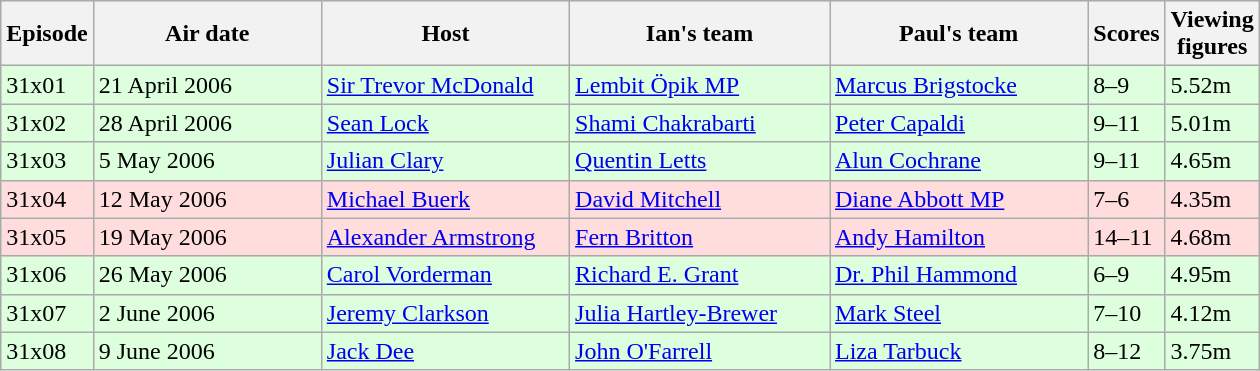<table class="wikitable"  style="width:840px; background:#dfd;">
<tr>
<th style="width:5%;">Episode</th>
<th style="width:21%;">Air date</th>
<th style="width:22%;">Host</th>
<th style="width:23%;">Ian's team</th>
<th style="width:23%;">Paul's team</th>
<th style="width:5%;">Scores</th>
<th style="width:120%;">Viewing figures</th>
</tr>
<tr>
<td>31x01</td>
<td>21 April 2006</td>
<td><a href='#'>Sir Trevor McDonald</a></td>
<td><a href='#'>Lembit Öpik MP</a></td>
<td><a href='#'>Marcus Brigstocke</a></td>
<td>8–9</td>
<td>5.52m</td>
</tr>
<tr>
<td>31x02</td>
<td>28 April 2006</td>
<td><a href='#'>Sean Lock</a></td>
<td><a href='#'>Shami Chakrabarti</a></td>
<td><a href='#'>Peter Capaldi</a></td>
<td>9–11</td>
<td>5.01m</td>
</tr>
<tr>
<td>31x03</td>
<td>5 May 2006</td>
<td><a href='#'>Julian Clary</a></td>
<td><a href='#'>Quentin Letts</a></td>
<td><a href='#'>Alun Cochrane</a></td>
<td>9–11</td>
<td>4.65m</td>
</tr>
<tr style="background:#fdd;">
<td>31x04</td>
<td>12 May 2006</td>
<td><a href='#'>Michael Buerk</a></td>
<td><a href='#'>David Mitchell</a></td>
<td><a href='#'>Diane Abbott MP</a></td>
<td>7–6</td>
<td>4.35m</td>
</tr>
<tr style="background:#fdd;">
<td>31x05</td>
<td>19 May 2006</td>
<td><a href='#'>Alexander Armstrong</a></td>
<td><a href='#'>Fern Britton</a></td>
<td><a href='#'>Andy Hamilton</a></td>
<td>14–11</td>
<td>4.68m</td>
</tr>
<tr>
<td>31x06</td>
<td>26 May 2006</td>
<td><a href='#'>Carol Vorderman</a></td>
<td><a href='#'>Richard E. Grant</a></td>
<td><a href='#'>Dr. Phil Hammond</a></td>
<td>6–9</td>
<td>4.95m</td>
</tr>
<tr>
<td>31x07</td>
<td>2 June 2006</td>
<td><a href='#'>Jeremy Clarkson</a></td>
<td><a href='#'>Julia Hartley-Brewer</a></td>
<td><a href='#'>Mark Steel</a></td>
<td>7–10</td>
<td>4.12m</td>
</tr>
<tr>
<td>31x08</td>
<td>9 June 2006</td>
<td><a href='#'>Jack Dee</a></td>
<td><a href='#'>John O'Farrell</a></td>
<td><a href='#'>Liza Tarbuck</a></td>
<td>8–12</td>
<td>3.75m</td>
</tr>
</table>
